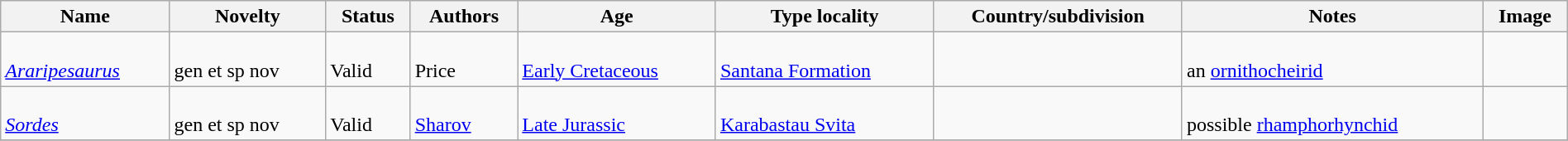<table class="wikitable sortable" align="center" width="100%">
<tr>
<th>Name</th>
<th>Novelty</th>
<th>Status</th>
<th>Authors</th>
<th>Age</th>
<th>Type locality</th>
<th>Country/subdivision</th>
<th>Notes</th>
<th>Image</th>
</tr>
<tr>
<td><br><em><a href='#'>Araripesaurus</a></em></td>
<td><br>gen et sp nov</td>
<td><br>Valid</td>
<td><br>Price</td>
<td><br><a href='#'>Early Cretaceous</a></td>
<td><br><a href='#'>Santana Formation</a></td>
<td><br></td>
<td><br>an <a href='#'>ornithocheirid</a></td>
<td><br></td>
</tr>
<tr>
<td><br><em><a href='#'>Sordes</a></em></td>
<td><br>gen et sp nov</td>
<td><br>Valid</td>
<td><br><a href='#'>Sharov</a></td>
<td><br><a href='#'>Late Jurassic</a></td>
<td><br><a href='#'>Karabastau Svita</a></td>
<td><br></td>
<td><br>possible <a href='#'>rhamphorhynchid</a></td>
<td><br></td>
</tr>
<tr>
</tr>
</table>
